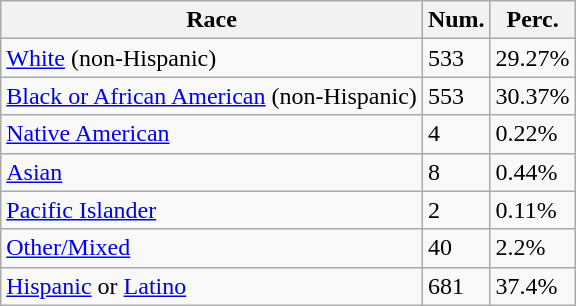<table class="wikitable">
<tr>
<th>Race</th>
<th>Num.</th>
<th>Perc.</th>
</tr>
<tr>
<td><a href='#'>White</a> (non-Hispanic)</td>
<td>533</td>
<td>29.27%</td>
</tr>
<tr>
<td><a href='#'>Black or African American</a> (non-Hispanic)</td>
<td>553</td>
<td>30.37%</td>
</tr>
<tr>
<td><a href='#'>Native American</a></td>
<td>4</td>
<td>0.22%</td>
</tr>
<tr>
<td><a href='#'>Asian</a></td>
<td>8</td>
<td>0.44%</td>
</tr>
<tr>
<td><a href='#'>Pacific Islander</a></td>
<td>2</td>
<td>0.11%</td>
</tr>
<tr>
<td><a href='#'>Other/Mixed</a></td>
<td>40</td>
<td>2.2%</td>
</tr>
<tr>
<td><a href='#'>Hispanic</a> or <a href='#'>Latino</a></td>
<td>681</td>
<td>37.4%</td>
</tr>
</table>
